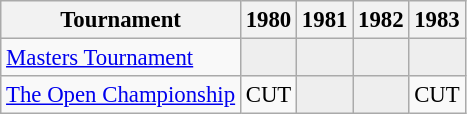<table class="wikitable" style="font-size:95%;text-align:center;">
<tr>
<th>Tournament</th>
<th>1980</th>
<th>1981</th>
<th>1982</th>
<th>1983</th>
</tr>
<tr>
<td align=left><a href='#'>Masters Tournament</a></td>
<td style="background:#eeeeee;"></td>
<td style="background:#eeeeee;"></td>
<td style="background:#eeeeee;"></td>
<td style="background:#eeeeee;"></td>
</tr>
<tr>
<td align=left><a href='#'>The Open Championship</a></td>
<td>CUT</td>
<td style="background:#eeeeee;"></td>
<td style="background:#eeeeee;"></td>
<td>CUT</td>
</tr>
</table>
